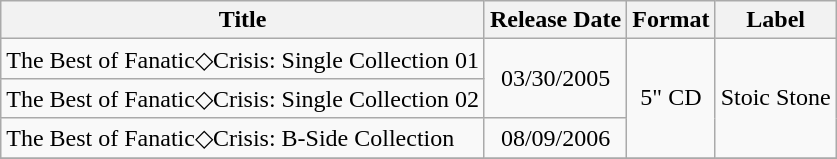<table class="wikitable">
<tr>
<th>Title</th>
<th>Release Date</th>
<th>Format</th>
<th>Label</th>
</tr>
<tr>
<td>The Best of Fanatic◇Crisis: Single Collection 01</td>
<td rowspan="2" style="text-align:center">03/30/2005</td>
<td rowspan="3" style="text-align:center">5" CD</td>
<td rowspan="3" style="text-align:center">Stoic Stone</td>
</tr>
<tr>
<td>The Best of Fanatic◇Crisis: Single Collection 02</td>
</tr>
<tr>
<td>The Best of Fanatic◇Crisis: B-Side Collection</td>
<td style="text-align:center">08/09/2006</td>
</tr>
<tr>
</tr>
</table>
